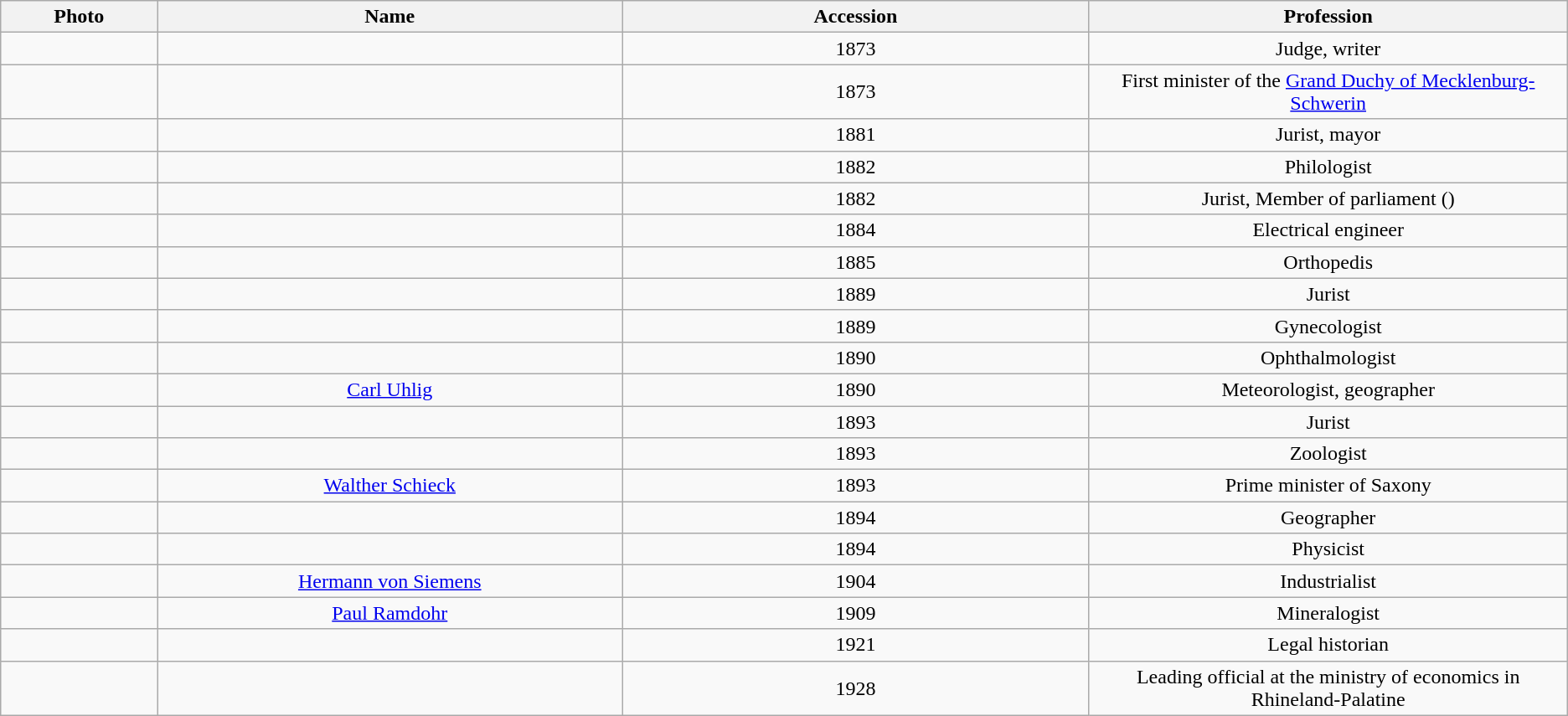<table class="wikitable">
<tr>
<th width="10%">Photo</th>
<th width="450">Name</th>
<th width="450">Accession</th>
<th width="450">Profession</th>
</tr>
<tr>
<td></td>
<td style="text-align:center"></td>
<td style="text-align:center">1873</td>
<td style="text-align:center">Judge, writer</td>
</tr>
<tr>
<td style="text-align:center"></td>
<td style="text-align:center"></td>
<td style="text-align:center">1873</td>
<td style="text-align:center">First minister of the <a href='#'>Grand Duchy of Mecklenburg-Schwerin</a></td>
</tr>
<tr>
<td style="text-align:center"></td>
<td style="text-align:center"></td>
<td style="text-align:center">1881</td>
<td style="text-align:center">Jurist, mayor</td>
</tr>
<tr>
<td style="text-align:center"></td>
<td style="text-align:center"></td>
<td style="text-align:center">1882</td>
<td style="text-align:center">Philologist</td>
</tr>
<tr>
<td style="text-align:center"></td>
<td style="text-align:center"></td>
<td style="text-align:center">1882</td>
<td style="text-align:center">Jurist, Member of parliament ()</td>
</tr>
<tr>
<td style="text-align:center"></td>
<td style="text-align:center"></td>
<td style="text-align:center">1884</td>
<td style="text-align:center">Electrical engineer</td>
</tr>
<tr>
<td style="text-align:center"></td>
<td style="text-align:center"></td>
<td style="text-align:center">1885</td>
<td style="text-align:center">Orthopedis</td>
</tr>
<tr>
<td style="text-align:center"></td>
<td style="text-align:center"></td>
<td style="text-align:center">1889</td>
<td style="text-align:center">Jurist</td>
</tr>
<tr>
<td style="text-align:center"></td>
<td style="text-align:center"></td>
<td style="text-align:center">1889</td>
<td style="text-align:center">Gynecologist</td>
</tr>
<tr>
<td style="text-align:center"></td>
<td style="text-align:center"></td>
<td style="text-align:center">1890</td>
<td style="text-align:center">Ophthalmologist</td>
</tr>
<tr>
<td style="text-align:center"></td>
<td style="text-align:center"><a href='#'>Carl Uhlig</a></td>
<td style="text-align:center">1890</td>
<td style="text-align:center">Meteorologist, geographer</td>
</tr>
<tr>
<td style="text-align:center"></td>
<td style="text-align:center"></td>
<td style="text-align:center">1893</td>
<td style="text-align:center">Jurist</td>
</tr>
<tr>
<td style="text-align:center"></td>
<td style="text-align:center"></td>
<td style="text-align:center">1893</td>
<td style="text-align:center">Zoologist</td>
</tr>
<tr>
<td style="text-align:center"></td>
<td style="text-align:center"><a href='#'>Walther Schieck</a></td>
<td style="text-align:center">1893</td>
<td style="text-align:center">Prime minister of Saxony</td>
</tr>
<tr>
<td style="text-align:center"></td>
<td style="text-align:center"></td>
<td style="text-align:center">1894</td>
<td style="text-align:center">Geographer</td>
</tr>
<tr>
<td style="text-align:center"></td>
<td style="text-align:center"></td>
<td style="text-align:center">1894</td>
<td style="text-align:center">Physicist</td>
</tr>
<tr>
<td style="text-align:center"></td>
<td style="text-align:center"><a href='#'>Hermann von Siemens</a></td>
<td style="text-align:center">1904</td>
<td style="text-align:center">Industrialist</td>
</tr>
<tr>
<td style="text-align:center"></td>
<td style="text-align:center"><a href='#'>Paul Ramdohr</a></td>
<td style="text-align:center">1909</td>
<td style="text-align:center">Mineralogist</td>
</tr>
<tr>
<td style="text-align:center"></td>
<td style="text-align:center"></td>
<td style="text-align:center">1921</td>
<td style="text-align:center">Legal historian</td>
</tr>
<tr>
<td style="text-align:center"></td>
<td style="text-align:center"></td>
<td style="text-align:center">1928</td>
<td style="text-align:center">Leading official at the ministry of economics in Rhineland-Palatine</td>
</tr>
</table>
